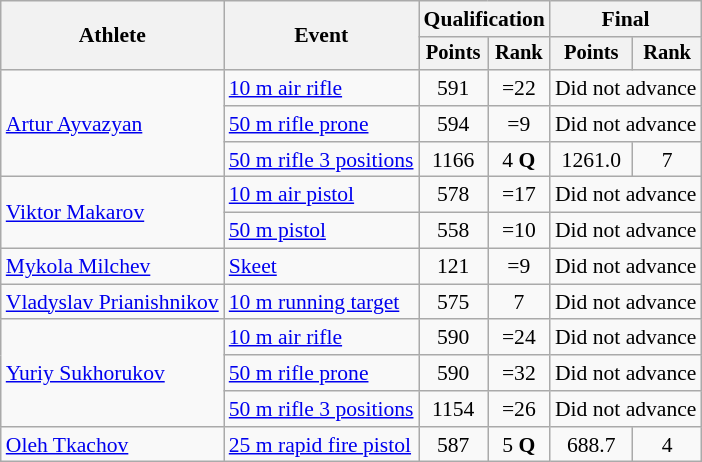<table class="wikitable" style="font-size:90%">
<tr>
<th rowspan="2">Athlete</th>
<th rowspan="2">Event</th>
<th colspan=2>Qualification</th>
<th colspan=2>Final</th>
</tr>
<tr style="font-size:95%">
<th>Points</th>
<th>Rank</th>
<th>Points</th>
<th>Rank</th>
</tr>
<tr align=center>
<td align=left rowspan=3><a href='#'>Artur Ayvazyan</a></td>
<td align=left><a href='#'>10 m air rifle</a></td>
<td>591</td>
<td>=22</td>
<td colspan=2>Did not advance</td>
</tr>
<tr align=center>
<td align=left><a href='#'>50 m rifle prone</a></td>
<td>594</td>
<td>=9</td>
<td colspan=2>Did not advance</td>
</tr>
<tr align=center>
<td align=left><a href='#'>50 m rifle 3 positions</a></td>
<td>1166</td>
<td>4 <strong>Q</strong></td>
<td>1261.0</td>
<td>7</td>
</tr>
<tr align=center>
<td align=left rowspan=2><a href='#'>Viktor Makarov</a></td>
<td align=left><a href='#'>10 m air pistol</a></td>
<td>578</td>
<td>=17</td>
<td colspan=2>Did not advance</td>
</tr>
<tr align=center>
<td align=left><a href='#'>50 m pistol</a></td>
<td>558</td>
<td>=10</td>
<td colspan=2>Did not advance</td>
</tr>
<tr align=center>
<td align=left><a href='#'>Mykola Milchev</a></td>
<td align=left><a href='#'>Skeet</a></td>
<td>121</td>
<td>=9</td>
<td colspan=2>Did not advance</td>
</tr>
<tr align=center>
<td align=left><a href='#'>Vladyslav Prianishnikov</a></td>
<td align=left><a href='#'>10 m running target</a></td>
<td>575</td>
<td>7</td>
<td colspan=2>Did not advance</td>
</tr>
<tr align=center>
<td align=left rowspan=3><a href='#'>Yuriy Sukhorukov</a></td>
<td align=left><a href='#'>10 m air rifle</a></td>
<td>590</td>
<td>=24</td>
<td colspan=2>Did not advance</td>
</tr>
<tr align=center>
<td align=left><a href='#'>50 m rifle prone</a></td>
<td>590</td>
<td>=32</td>
<td colspan=2>Did not advance</td>
</tr>
<tr align=center>
<td align=left><a href='#'>50 m rifle 3 positions</a></td>
<td>1154</td>
<td>=26</td>
<td colspan=2>Did not advance</td>
</tr>
<tr align=center>
<td align=left><a href='#'>Oleh Tkachov</a></td>
<td align=left><a href='#'>25 m rapid fire pistol</a></td>
<td>587</td>
<td>5 <strong>Q</strong></td>
<td>688.7</td>
<td>4</td>
</tr>
</table>
